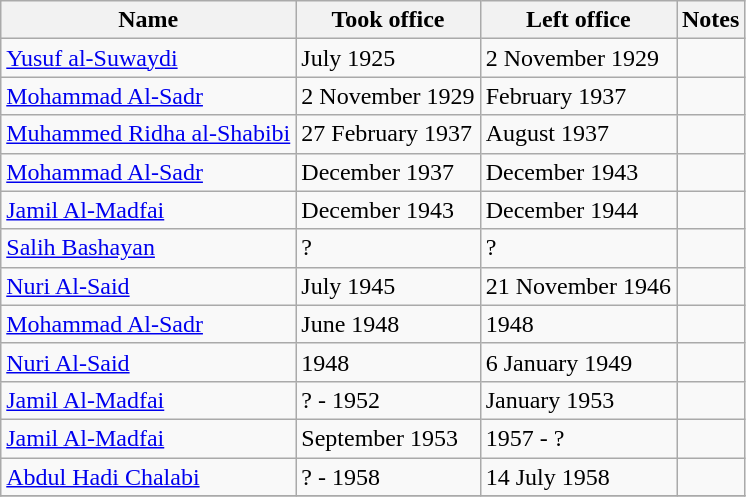<table class="wikitable">
<tr>
<th>Name</th>
<th>Took office</th>
<th>Left office</th>
<th>Notes</th>
</tr>
<tr>
<td><a href='#'>Yusuf al-Suwaydi</a></td>
<td>July 1925</td>
<td>2 November 1929</td>
<td></td>
</tr>
<tr>
<td><a href='#'>Mohammad Al-Sadr</a></td>
<td>2 November 1929</td>
<td>February 1937</td>
<td></td>
</tr>
<tr>
<td><a href='#'>Muhammed Ridha al-Shabibi</a></td>
<td>27 February 1937</td>
<td>August 1937</td>
<td></td>
</tr>
<tr>
<td><a href='#'>Mohammad Al-Sadr</a></td>
<td>December 1937</td>
<td>December 1943</td>
<td></td>
</tr>
<tr>
<td><a href='#'>Jamil Al-Madfai</a></td>
<td>December 1943</td>
<td>December 1944</td>
<td></td>
</tr>
<tr>
<td><a href='#'>Salih Bashayan</a></td>
<td>?</td>
<td>?</td>
<td></td>
</tr>
<tr>
<td><a href='#'>Nuri Al-Said</a></td>
<td>July 1945</td>
<td>21 November 1946</td>
<td></td>
</tr>
<tr>
<td><a href='#'>Mohammad Al-Sadr</a></td>
<td>June 1948</td>
<td>1948</td>
<td></td>
</tr>
<tr>
<td><a href='#'>Nuri Al-Said</a></td>
<td>1948</td>
<td>6 January 1949</td>
<td></td>
</tr>
<tr>
<td><a href='#'>Jamil Al-Madfai</a></td>
<td>? - 1952</td>
<td>January 1953</td>
<td></td>
</tr>
<tr>
<td><a href='#'>Jamil Al-Madfai</a></td>
<td>September 1953</td>
<td>1957 - ?</td>
<td></td>
</tr>
<tr>
<td><a href='#'>Abdul Hadi Chalabi</a></td>
<td>? - 1958</td>
<td>14 July 1958</td>
<td></td>
</tr>
<tr>
</tr>
</table>
